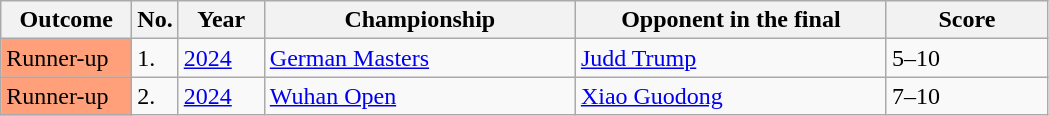<table class="sortable wikitable">
<tr>
<th width="80">Outcome</th>
<th width="20">No.</th>
<th width="50">Year</th>
<th width="200">Championship</th>
<th width="200">Opponent in the final</th>
<th width="100">Score</th>
</tr>
<tr>
<td style="background:#ffa07a;">Runner-up</td>
<td>1.</td>
<td><a href='#'>2024</a></td>
<td><a href='#'>German Masters</a></td>
<td> <a href='#'>Judd Trump</a></td>
<td>5–10</td>
</tr>
<tr>
<td style="background:#ffa07a;">Runner-up</td>
<td>2.</td>
<td><a href='#'>2024</a></td>
<td><a href='#'>Wuhan Open</a></td>
<td> <a href='#'>Xiao Guodong</a></td>
<td>7–10</td>
</tr>
</table>
